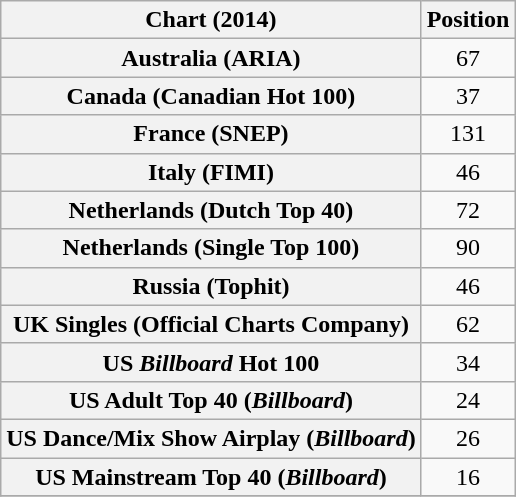<table class="wikitable sortable plainrowheaders" style="text-align:center">
<tr>
<th>Chart (2014)</th>
<th>Position</th>
</tr>
<tr>
<th scope="row">Australia (ARIA)</th>
<td style="text-align:center;">67</td>
</tr>
<tr>
<th scope="row">Canada (Canadian Hot 100)</th>
<td style="text-align:center;">37</td>
</tr>
<tr>
<th scope="row">France (SNEP)</th>
<td style="text-align:center;">131</td>
</tr>
<tr>
<th scope="row">Italy (FIMI)</th>
<td style="text-align:center;">46</td>
</tr>
<tr>
<th scope="row">Netherlands (Dutch Top 40)</th>
<td style="text-align:center;">72</td>
</tr>
<tr>
<th scope="row">Netherlands (Single Top 100)</th>
<td style="text-align:center;">90</td>
</tr>
<tr>
<th scope="row">Russia (Tophit)</th>
<td style="text-align:center;">46</td>
</tr>
<tr>
<th scope="row">UK Singles (Official Charts Company)</th>
<td style="text-align:center;">62</td>
</tr>
<tr>
<th scope="row">US <em>Billboard</em> Hot 100</th>
<td style="text-align:center;">34</td>
</tr>
<tr>
<th scope="row">US Adult Top 40 (<em>Billboard</em>)</th>
<td>24</td>
</tr>
<tr>
<th scope="row">US Dance/Mix Show Airplay (<em>Billboard</em>)</th>
<td>26</td>
</tr>
<tr>
<th scope="row">US Mainstream Top 40 (<em>Billboard</em>)</th>
<td style="text-align:center;">16</td>
</tr>
<tr>
</tr>
</table>
